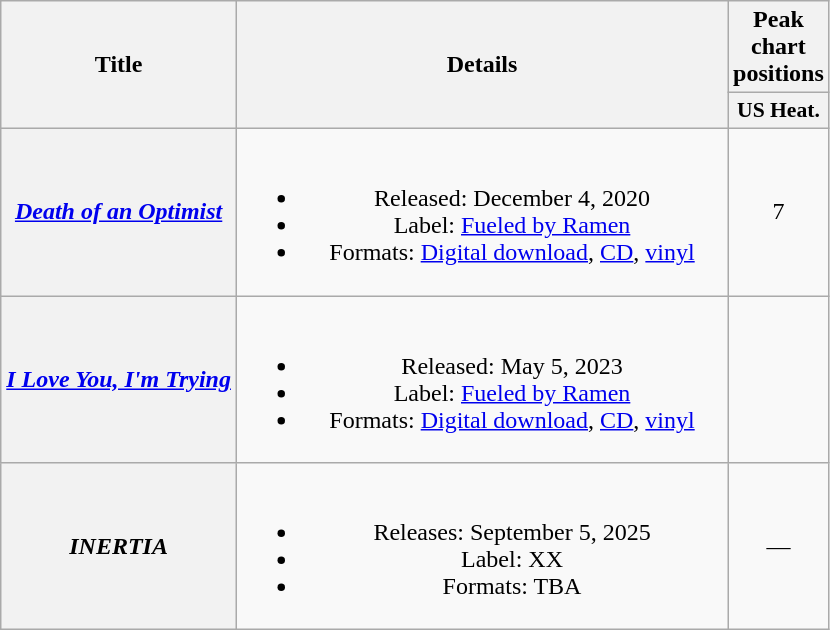<table class="wikitable plainrowheaders" style="text-align:center">
<tr>
<th scope="col" rowspan="2">Title</th>
<th scope="col" rowspan="2" style="width:20em">Details</th>
<th scope="col" colspan="1">Peak chart positions</th>
</tr>
<tr>
<th scope="col" style="width:3em;font-size:90%;">US Heat.<br></th>
</tr>
<tr>
<th scope="row"><em><a href='#'>Death of an Optimist</a></em></th>
<td><br><ul><li>Released: December 4, 2020</li><li>Label: <a href='#'>Fueled by Ramen</a></li><li>Formats: <a href='#'>Digital download</a>, <a href='#'>CD</a>, <a href='#'>vinyl</a></li></ul></td>
<td>7</td>
</tr>
<tr>
<th scope="row"><em><a href='#'>I Love You, I'm Trying</a></em></th>
<td><br><ul><li>Released: May 5, 2023</li><li>Label: <a href='#'>Fueled by Ramen</a></li><li>Formats: <a href='#'>Digital download</a>, <a href='#'>CD</a>, <a href='#'>vinyl</a></li></ul></td>
<td></td>
</tr>
<tr>
<th scope="row"><em>INERTIA</em></th>
<td><br><ul><li>Releases: September 5, 2025</li><li>Label: XX</li><li>Formats: TBA</li></ul></td>
<td>—</td>
</tr>
</table>
